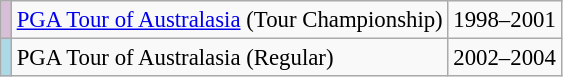<table class="wikitable" style="font-size:95%">
<tr>
<td style="background:thistle"></td>
<td><a href='#'>PGA Tour of Australasia</a> (Tour Championship)</td>
<td>1998–2001</td>
</tr>
<tr>
<td style="background:lightblue"></td>
<td>PGA Tour of Australasia (Regular)</td>
<td>2002–2004</td>
</tr>
</table>
